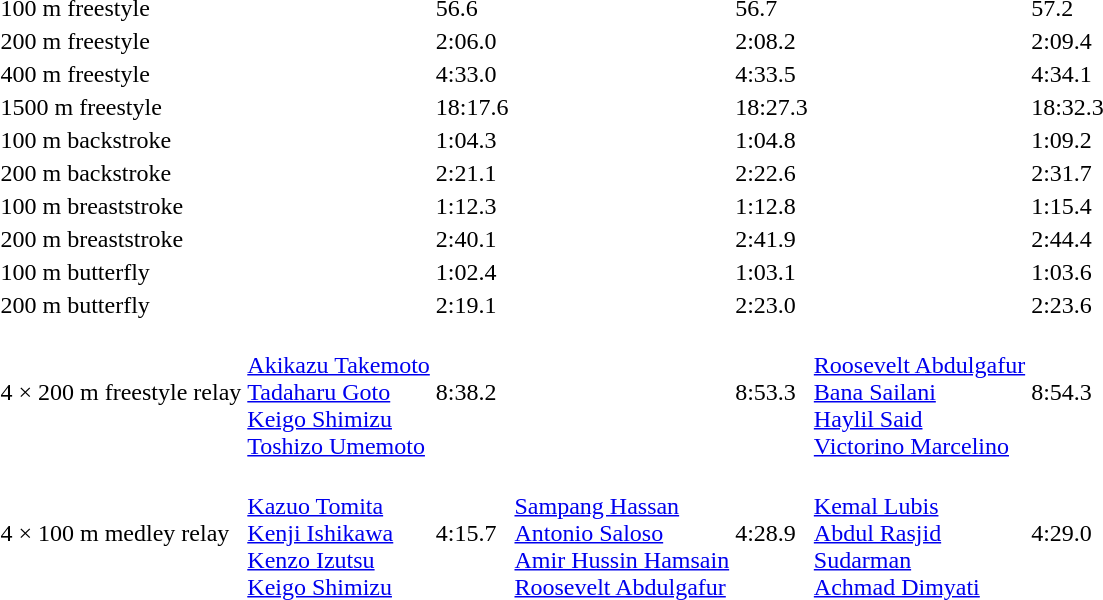<table>
<tr>
<td>100 m freestyle<br></td>
<td></td>
<td>56.6<br></td>
<td></td>
<td>56.7</td>
<td></td>
<td>57.2</td>
</tr>
<tr>
<td>200 m freestyle<br></td>
<td></td>
<td>2:06.0<br></td>
<td></td>
<td>2:08.2</td>
<td></td>
<td>2:09.4</td>
</tr>
<tr>
<td>400 m freestyle<br></td>
<td></td>
<td>4:33.0</td>
<td></td>
<td>4:33.5</td>
<td></td>
<td>4:34.1</td>
</tr>
<tr>
<td>1500 m freestyle<br></td>
<td></td>
<td>18:17.6</td>
<td></td>
<td>18:27.3</td>
<td></td>
<td>18:32.3</td>
</tr>
<tr>
<td>100 m backstroke<br></td>
<td></td>
<td>1:04.3<br></td>
<td></td>
<td>1:04.8</td>
<td></td>
<td>1:09.2</td>
</tr>
<tr>
<td>200 m backstroke<br></td>
<td></td>
<td>2:21.1<br></td>
<td></td>
<td>2:22.6</td>
<td></td>
<td>2:31.7</td>
</tr>
<tr>
<td>100 m breaststroke<br></td>
<td></td>
<td>1:12.3<br></td>
<td></td>
<td>1:12.8</td>
<td></td>
<td>1:15.4</td>
</tr>
<tr>
<td>200 m breaststroke<br></td>
<td></td>
<td>2:40.1<br></td>
<td></td>
<td>2:41.9</td>
<td></td>
<td>2:44.4</td>
</tr>
<tr>
<td>100 m butterfly<br></td>
<td></td>
<td>1:02.4</td>
<td></td>
<td>1:03.1</td>
<td></td>
<td>1:03.6</td>
</tr>
<tr>
<td>200 m butterfly<br></td>
<td></td>
<td>2:19.1<br></td>
<td></td>
<td>2:23.0</td>
<td></td>
<td>2:23.6</td>
</tr>
<tr>
<td>4 × 200 m freestyle relay<br></td>
<td><br><a href='#'>Akikazu Takemoto</a><br><a href='#'>Tadaharu Goto</a><br><a href='#'>Keigo Shimizu</a><br><a href='#'>Toshizo Umemoto</a></td>
<td>8:38.2</td>
<td valign=top></td>
<td>8:53.3</td>
<td><br><a href='#'>Roosevelt Abdulgafur</a><br><a href='#'>Bana Sailani</a><br><a href='#'>Haylil Said</a><br><a href='#'>Victorino Marcelino</a></td>
<td>8:54.3</td>
</tr>
<tr>
<td>4 × 100 m medley relay<br></td>
<td><br><a href='#'>Kazuo Tomita</a><br><a href='#'>Kenji Ishikawa</a><br><a href='#'>Kenzo Izutsu</a><br><a href='#'>Keigo Shimizu</a></td>
<td>4:15.7<br></td>
<td><br><a href='#'>Sampang Hassan</a><br><a href='#'>Antonio Saloso</a><br><a href='#'>Amir Hussin Hamsain</a><br><a href='#'>Roosevelt Abdulgafur</a></td>
<td>4:28.9</td>
<td><br><a href='#'>Kemal Lubis</a><br><a href='#'>Abdul Rasjid</a><br><a href='#'>Sudarman</a><br><a href='#'>Achmad Dimyati</a></td>
<td>4:29.0</td>
</tr>
</table>
